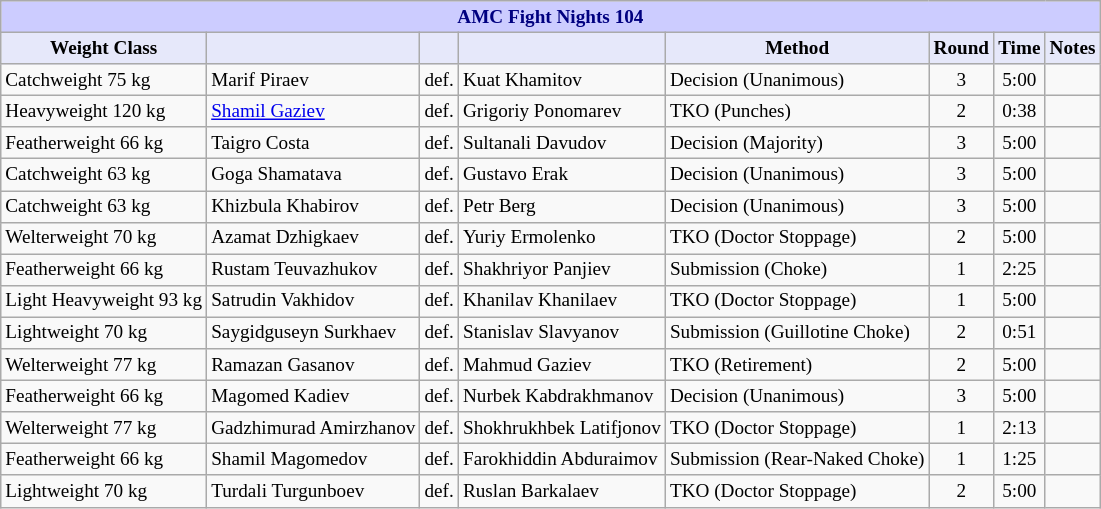<table class="wikitable" style="font-size: 80%;">
<tr>
<th colspan="8" style="background-color: #ccf; color: #000080; text-align: center;"><strong>AMC Fight Nights 104</strong></th>
</tr>
<tr>
<th colspan="1" style="background-color: #E6E8FA; color: #000000; text-align: center;">Weight Class</th>
<th colspan="1" style="background-color: #E6E8FA; color: #000000; text-align: center;"></th>
<th colspan="1" style="background-color: #E6E8FA; color: #000000; text-align: center;"></th>
<th colspan="1" style="background-color: #E6E8FA; color: #000000; text-align: center;"></th>
<th colspan="1" style="background-color: #E6E8FA; color: #000000; text-align: center;">Method</th>
<th colspan="1" style="background-color: #E6E8FA; color: #000000; text-align: center;">Round</th>
<th colspan="1" style="background-color: #E6E8FA; color: #000000; text-align: center;">Time</th>
<th colspan="1" style="background-color: #E6E8FA; color: #000000; text-align: center;">Notes</th>
</tr>
<tr>
<td>Catchweight 75 kg</td>
<td> Marif Piraev</td>
<td align=center>def.</td>
<td> Kuat Khamitov</td>
<td>Decision (Unanimous)</td>
<td align=center>3</td>
<td align=center>5:00</td>
<td></td>
</tr>
<tr>
<td>Heavyweight 120 kg</td>
<td> <a href='#'>Shamil Gaziev</a></td>
<td align=center>def.</td>
<td> Grigoriy Ponomarev</td>
<td>TKO (Punches)</td>
<td align=center>2</td>
<td align=center>0:38</td>
<td></td>
</tr>
<tr>
<td>Featherweight 66 kg</td>
<td> Taigro Costa</td>
<td align=center>def.</td>
<td> Sultanali Davudov</td>
<td>Decision (Majority)</td>
<td align=center>3</td>
<td align=center>5:00</td>
<td></td>
</tr>
<tr>
<td>Catchweight 63 kg</td>
<td> Goga Shamatava</td>
<td align=center>def.</td>
<td> Gustavo Erak</td>
<td>Decision (Unanimous)</td>
<td align=center>3</td>
<td align=center>5:00</td>
<td></td>
</tr>
<tr>
<td>Catchweight 63 kg</td>
<td> Khizbula Khabirov</td>
<td align=center>def.</td>
<td> Petr Berg</td>
<td>Decision (Unanimous)</td>
<td align=center>3</td>
<td align=center>5:00</td>
<td></td>
</tr>
<tr>
<td>Welterweight 70 kg</td>
<td> Azamat Dzhigkaev</td>
<td align=center>def.</td>
<td> Yuriy Ermolenko</td>
<td>TKO (Doctor Stoppage)</td>
<td align=center>2</td>
<td align=center>5:00</td>
<td></td>
</tr>
<tr>
<td>Featherweight 66 kg</td>
<td> Rustam Teuvazhukov</td>
<td align=center>def.</td>
<td> Shakhriyor Panjiev</td>
<td>Submission (Choke)</td>
<td align=center>1</td>
<td align=center>2:25</td>
<td></td>
</tr>
<tr>
<td>Light Heavyweight 93 kg</td>
<td> Satrudin Vakhidov</td>
<td align=center>def.</td>
<td> Khanilav Khanilaev</td>
<td>TKO (Doctor Stoppage)</td>
<td align=center>1</td>
<td align=center>5:00</td>
<td></td>
</tr>
<tr>
<td>Lightweight 70 kg</td>
<td> Saygidguseyn Surkhaev</td>
<td align=center>def.</td>
<td> Stanislav Slavyanov</td>
<td>Submission (Guillotine Choke)</td>
<td align=center>2</td>
<td align=center>0:51</td>
<td></td>
</tr>
<tr>
<td>Welterweight 77 kg</td>
<td> Ramazan Gasanov</td>
<td align=center>def.</td>
<td> Mahmud Gaziev</td>
<td>TKO (Retirement)</td>
<td align=center>2</td>
<td align=center>5:00</td>
<td></td>
</tr>
<tr>
<td>Featherweight 66 kg</td>
<td> Magomed Kadiev</td>
<td align=center>def.</td>
<td> Nurbek Kabdrakhmanov</td>
<td>Decision (Unanimous)</td>
<td align=center>3</td>
<td align=center>5:00</td>
<td></td>
</tr>
<tr>
<td>Welterweight 77 kg</td>
<td> Gadzhimurad Amirzhanov</td>
<td align=center>def.</td>
<td> Shokhrukhbek Latifjonov</td>
<td>TKO (Doctor Stoppage)</td>
<td align=center>1</td>
<td align=center>2:13</td>
<td></td>
</tr>
<tr>
<td>Featherweight 66 kg</td>
<td> Shamil Magomedov</td>
<td align=center>def.</td>
<td> Farokhiddin Abduraimov</td>
<td>Submission (Rear-Naked Choke)</td>
<td align=center>1</td>
<td align=center>1:25</td>
<td></td>
</tr>
<tr>
<td>Lightweight 70 kg</td>
<td> Turdali Turgunboev</td>
<td align=center>def.</td>
<td> Ruslan Barkalaev</td>
<td>TKO (Doctor Stoppage)</td>
<td align=center>2</td>
<td align=center>5:00</td>
<td></td>
</tr>
</table>
